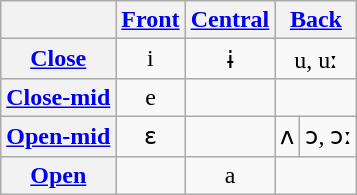<table class="wikitable" style="text-align:center">
<tr>
<th></th>
<th><a href='#'>Front</a></th>
<th><a href='#'>Central</a></th>
<th colspan="2"><a href='#'>Back</a></th>
</tr>
<tr align="center">
<th><a href='#'>Close</a></th>
<td>i</td>
<td>ɨ</td>
<td colspan="2">u, uː</td>
</tr>
<tr>
<th><a href='#'>Close-mid</a></th>
<td>e</td>
<td></td>
<td colspan="2"></td>
</tr>
<tr>
<th><a href='#'>Open-mid</a></th>
<td>ɛ</td>
<td></td>
<td>ʌ</td>
<td>ɔ, ɔː</td>
</tr>
<tr align="center">
<th><a href='#'>Open</a></th>
<td></td>
<td>a</td>
<td colspan="2"></td>
</tr>
</table>
